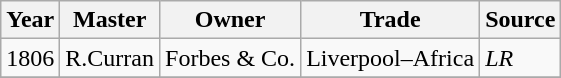<table class=" wikitable">
<tr>
<th>Year</th>
<th>Master</th>
<th>Owner</th>
<th>Trade</th>
<th>Source</th>
</tr>
<tr>
<td>1806</td>
<td>R.Curran</td>
<td>Forbes & Co.</td>
<td>Liverpool–Africa</td>
<td><em>LR</em></td>
</tr>
<tr>
</tr>
</table>
